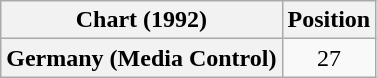<table class="wikitable plainrowheaders" style="text-align:center">
<tr>
<th scope="col">Chart (1992)</th>
<th scope="col">Position</th>
</tr>
<tr>
<th scope="row">Germany (Media Control)</th>
<td>27</td>
</tr>
</table>
